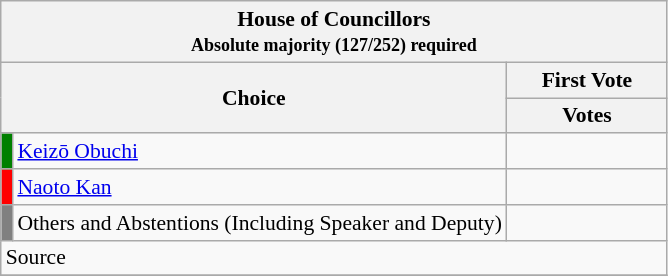<table class="wikitable" style="font-size:90%;">
<tr>
<th colspan="4">House of Councillors <br><small>Absolute majority (127/252) required</small></th>
</tr>
<tr>
<th align="left" rowspan="2" colspan="2" width="100">Choice</th>
<th colspan="2">First Vote</th>
</tr>
<tr>
<th width="100">Votes</th>
</tr>
<tr>
<td width="1" bgcolor="green"></td>
<td align="left"><a href='#'>Keizō Obuchi</a></td>
<td></td>
</tr>
<tr>
<td bgcolor="red"></td>
<td align="left"><a href='#'>Naoto Kan</a></td>
<td></td>
</tr>
<tr>
<td bgcolor="gray"></td>
<td align="left">Others and Abstentions (Including Speaker and Deputy)</td>
<td></td>
</tr>
<tr>
<td colspan=3>Source </td>
</tr>
<tr>
</tr>
</table>
